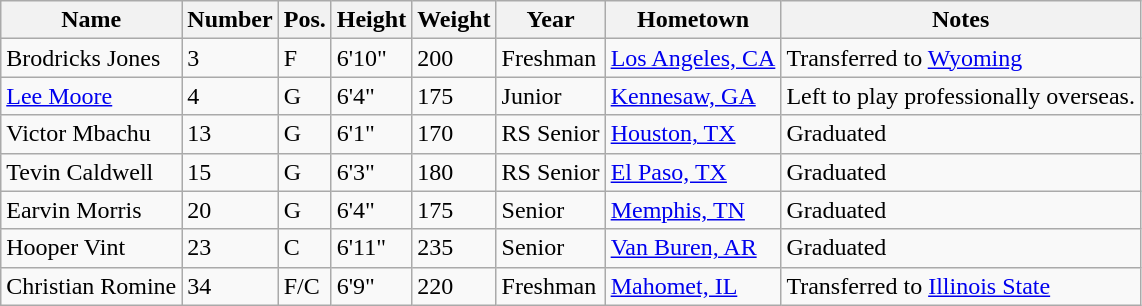<table class="wikitable sortable" border="1">
<tr>
<th>Name</th>
<th>Number</th>
<th>Pos.</th>
<th>Height</th>
<th>Weight</th>
<th>Year</th>
<th>Hometown</th>
<th class="unsortable">Notes</th>
</tr>
<tr>
<td>Brodricks Jones</td>
<td>3</td>
<td>F</td>
<td>6'10"</td>
<td>200</td>
<td>Freshman</td>
<td><a href='#'>Los Angeles, CA</a></td>
<td>Transferred to <a href='#'>Wyoming</a></td>
</tr>
<tr>
<td><a href='#'>Lee Moore</a></td>
<td>4</td>
<td>G</td>
<td>6'4"</td>
<td>175</td>
<td>Junior</td>
<td><a href='#'>Kennesaw, GA</a></td>
<td>Left to play professionally overseas.</td>
</tr>
<tr>
<td>Victor Mbachu</td>
<td>13</td>
<td>G</td>
<td>6'1"</td>
<td>170</td>
<td>RS Senior</td>
<td><a href='#'>Houston, TX</a></td>
<td>Graduated</td>
</tr>
<tr>
<td>Tevin Caldwell</td>
<td>15</td>
<td>G</td>
<td>6'3"</td>
<td>180</td>
<td>RS Senior</td>
<td><a href='#'>El Paso, TX</a></td>
<td>Graduated</td>
</tr>
<tr>
<td>Earvin Morris</td>
<td>20</td>
<td>G</td>
<td>6'4"</td>
<td>175</td>
<td>Senior</td>
<td><a href='#'>Memphis, TN</a></td>
<td>Graduated</td>
</tr>
<tr>
<td>Hooper Vint</td>
<td>23</td>
<td>C</td>
<td>6'11"</td>
<td>235</td>
<td>Senior</td>
<td><a href='#'>Van Buren, AR</a></td>
<td>Graduated</td>
</tr>
<tr>
<td>Christian Romine</td>
<td>34</td>
<td>F/C</td>
<td>6'9"</td>
<td>220</td>
<td>Freshman</td>
<td><a href='#'>Mahomet, IL</a></td>
<td>Transferred to <a href='#'>Illinois State</a></td>
</tr>
</table>
